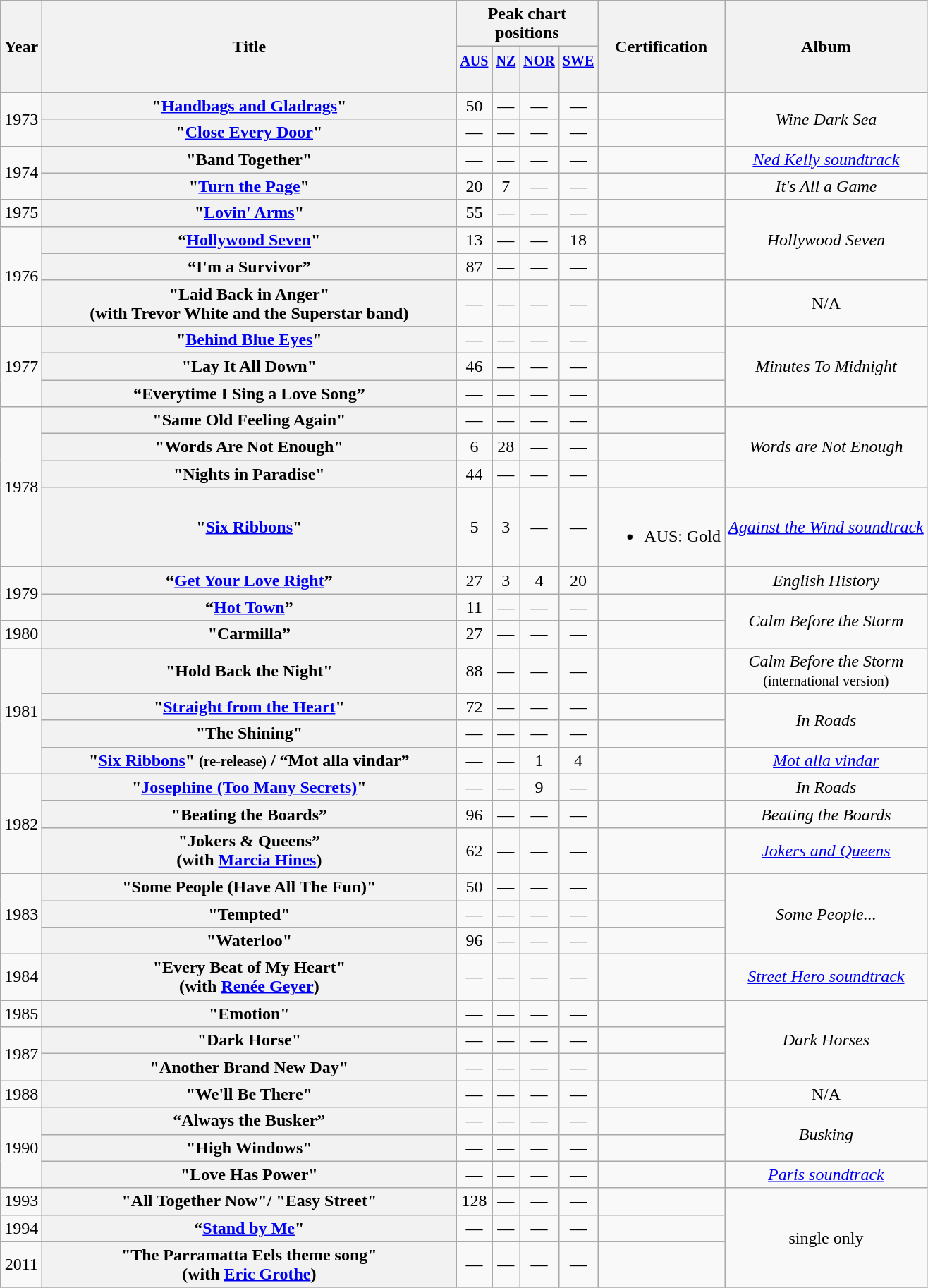<table class="wikitable plainrowheaders" style="text-align:center;" border="1">
<tr>
<th scope="col" rowspan="2">Year</th>
<th scope="col" rowspan="2" style="width:24em;">Title</th>
<th scope="col" colspan="4">Peak chart<br>positions</th>
<th scope="col" rowspan="2">Certification</th>
<th scope="col" rowspan="2">Album</th>
</tr>
<tr>
<th scope="col" style="text-align:center;"><small><a href='#'>AUS</a><br><br></small></th>
<th scope="col" style="text-align:center;"><small><a href='#'>NZ</a><br><br></small></th>
<th scope="col" style="text-align:center;"><small><a href='#'>NOR</a><br><br></small></th>
<th scope="col" style="text-align:center;"><small><a href='#'>SWE</a><br><br></small></th>
</tr>
<tr>
<td rowspan="2">1973</td>
<th scope="row">"<a href='#'>Handbags and Gladrags</a>"</th>
<td style="text-align:center;">50</td>
<td style="text-align:center;">—</td>
<td style="text-align:center;">—</td>
<td style="text-align:center;">—</td>
<td></td>
<td rowspan="2"><em>Wine Dark Sea</em></td>
</tr>
<tr>
<th scope="row">"<a href='#'>Close Every Door</a>"</th>
<td style="text-align:center;">—</td>
<td style="text-align:center;">—</td>
<td style="text-align:center;">—</td>
<td style="text-align:center;">—</td>
<td></td>
</tr>
<tr>
<td rowspan="2">1974</td>
<th scope="row">"Band Together"</th>
<td style="text-align:center;">—</td>
<td style="text-align:center;">—</td>
<td style="text-align:center;">—</td>
<td style="text-align:center;">—</td>
<td></td>
<td><em><a href='#'>Ned Kelly soundtrack</a></em></td>
</tr>
<tr>
<th scope="row">"<a href='#'>Turn the Page</a>"</th>
<td style="text-align:center;">20</td>
<td style="text-align:center;">7</td>
<td style="text-align:center;">—</td>
<td style="text-align:center;">—</td>
<td></td>
<td><em>It's All a Game</em></td>
</tr>
<tr>
<td>1975</td>
<th scope="row">"<a href='#'>Lovin' Arms</a>"</th>
<td style="text-align:center;">55</td>
<td style="text-align:center;">—</td>
<td style="text-align:center;">—</td>
<td style="text-align:center;">—</td>
<td></td>
<td rowspan="3"><em>Hollywood Seven</em></td>
</tr>
<tr>
<td rowspan="3">1976</td>
<th scope="row">“<a href='#'>Hollywood Seven</a>"</th>
<td style="text-align:center;">13</td>
<td style="text-align:center;">—</td>
<td style="text-align:center;">—</td>
<td style="text-align:center;">18</td>
<td></td>
</tr>
<tr>
<th scope="row">“I'm a Survivor”</th>
<td style="text-align:center;">87</td>
<td style="text-align:center;">—</td>
<td style="text-align:center;">—</td>
<td style="text-align:center;">—</td>
<td></td>
</tr>
<tr>
<th scope="row">"Laid Back in Anger" <br>(with Trevor White and the Superstar band)</th>
<td style="text-align:center;">—</td>
<td style="text-align:center;">—</td>
<td style="text-align:center;">—</td>
<td style="text-align:center;">—</td>
<td></td>
<td>N/A</td>
</tr>
<tr>
<td rowspan="3">1977</td>
<th scope="row">"<a href='#'>Behind Blue Eyes</a>"</th>
<td style="text-align:center;">—</td>
<td style="text-align:center;">—</td>
<td style="text-align:center;">—</td>
<td style="text-align:center;">—</td>
<td></td>
<td rowspan="3"><em>Minutes To Midnight</em></td>
</tr>
<tr>
<th scope="row">"Lay It All Down"</th>
<td style="text-align:center;">46</td>
<td style="text-align:center;">—</td>
<td style="text-align:center;">—</td>
<td style="text-align:center;">—</td>
<td></td>
</tr>
<tr>
<th scope="row">“Everytime I Sing a Love Song”</th>
<td style="text-align:center;">—</td>
<td style="text-align:center;">—</td>
<td style="text-align:center;">—</td>
<td style="text-align:center;">—</td>
<td></td>
</tr>
<tr>
<td rowspan="4">1978</td>
<th scope="row">"Same Old Feeling Again"</th>
<td style="text-align:center;">—</td>
<td style="text-align:center;">—</td>
<td style="text-align:center;">—</td>
<td style="text-align:center;">—</td>
<td></td>
<td rowspan="3"><em>Words are Not Enough</em></td>
</tr>
<tr>
<th scope="row">"Words Are Not Enough"</th>
<td style="text-align:center;">6</td>
<td style="text-align:center;">28</td>
<td style="text-align:center;">—</td>
<td style="text-align:center;">—</td>
<td></td>
</tr>
<tr>
<th scope="row">"Nights in Paradise"</th>
<td style="text-align:center;">44</td>
<td style="text-align:center;">—</td>
<td style="text-align:center;">—</td>
<td style="text-align:center;">—</td>
<td></td>
</tr>
<tr>
<th scope="row">"<a href='#'>Six Ribbons</a>"</th>
<td style="text-align:center;">5</td>
<td style="text-align:center;">3</td>
<td style="text-align:center;">—</td>
<td style="text-align:center;">—</td>
<td><br><ul><li>AUS: Gold</li></ul></td>
<td><em><a href='#'>Against the Wind soundtrack</a></em></td>
</tr>
<tr>
<td rowspan="2">1979</td>
<th scope="row">“<a href='#'>Get Your Love Right</a>”</th>
<td style="text-align:center;">27</td>
<td style="text-align:center;">3</td>
<td style="text-align:center;">4</td>
<td style="text-align:center;">20</td>
<td></td>
<td><em>English History</em></td>
</tr>
<tr>
<th scope="row">“<a href='#'>Hot Town</a>”</th>
<td style="text-align:center;">11</td>
<td style="text-align:center;">—</td>
<td style="text-align:center;">—</td>
<td style="text-align:center;">—</td>
<td></td>
<td rowspan="2"><em>Calm Before the Storm</em></td>
</tr>
<tr>
<td>1980</td>
<th scope="row">"Carmilla”</th>
<td style="text-align:center;">27</td>
<td style="text-align:center;">—</td>
<td style="text-align:center;">—</td>
<td style="text-align:center;">—</td>
<td></td>
</tr>
<tr>
<td rowspan="4">1981</td>
<th scope="row">"Hold Back the Night"</th>
<td style="text-align:center;">88</td>
<td style="text-align:center;">—</td>
<td style="text-align:center;">—</td>
<td style="text-align:center;">—</td>
<td></td>
<td><em>Calm Before the Storm</em> <br> <small>(international version)</small></td>
</tr>
<tr>
<th scope="row">"<a href='#'>Straight from the Heart</a>"</th>
<td style="text-align:center;">72</td>
<td style="text-align:center;">—</td>
<td style="text-align:center;">—</td>
<td style="text-align:center;">—</td>
<td></td>
<td rowspan="2"><em>In Roads</em></td>
</tr>
<tr>
<th scope="row">"The Shining"</th>
<td style="text-align:center;">—</td>
<td style="text-align:center;">—</td>
<td style="text-align:center;">—</td>
<td style="text-align:center;">—</td>
<td></td>
</tr>
<tr>
<th scope="row">"<a href='#'>Six Ribbons</a>" <small> (re-release)</small> / “Mot alla vindar”</th>
<td style="text-align:center;">—</td>
<td style="text-align:center;">—</td>
<td style="text-align:center;">1</td>
<td style="text-align:center;">4</td>
<td></td>
<td><em><a href='#'>Mot alla vindar</a></em></td>
</tr>
<tr>
<td rowspan="3">1982</td>
<th scope="row">"<a href='#'>Josephine (Too Many Secrets)</a>"</th>
<td style="text-align:center;">—</td>
<td style="text-align:center;">—</td>
<td style="text-align:center;">9</td>
<td style="text-align:center;">—</td>
<td></td>
<td><em>In Roads</em></td>
</tr>
<tr>
<th scope="row">"Beating the Boards”</th>
<td style="text-align:center;">96</td>
<td style="text-align:center;">—</td>
<td style="text-align:center;">—</td>
<td style="text-align:center;">—</td>
<td></td>
<td><em>Beating the Boards</em></td>
</tr>
<tr>
<th scope="row">"Jokers & Queens” <br> (with <a href='#'>Marcia Hines</a>)</th>
<td style="text-align:center;">62</td>
<td style="text-align:center;">—</td>
<td style="text-align:center;">—</td>
<td style="text-align:center;">—</td>
<td></td>
<td><em><a href='#'>Jokers and Queens</a></em></td>
</tr>
<tr>
<td rowspan="3">1983</td>
<th scope="row">"Some People (Have All The Fun)"</th>
<td style="text-align:center;">50</td>
<td style="text-align:center;">—</td>
<td style="text-align:center;">—</td>
<td style="text-align:center;">—</td>
<td></td>
<td rowspan="3"><em>Some People...</em></td>
</tr>
<tr>
<th scope="row">"Tempted"</th>
<td style="text-align:center;">—</td>
<td style="text-align:center;">—</td>
<td style="text-align:center;">—</td>
<td style="text-align:center;">—</td>
<td></td>
</tr>
<tr>
<th scope="row">"Waterloo"</th>
<td style="text-align:center;">96</td>
<td style="text-align:center;">—</td>
<td style="text-align:center;">—</td>
<td style="text-align:center;">—</td>
<td></td>
</tr>
<tr>
<td>1984</td>
<th scope="row">"Every Beat of My Heart" <br>(with <a href='#'>Renée Geyer</a>)</th>
<td style="text-align:center;">—</td>
<td style="text-align:center;">—</td>
<td style="text-align:center;">—</td>
<td style="text-align:center;">—</td>
<td></td>
<td><em><a href='#'>Street Hero soundtrack</a></em></td>
</tr>
<tr>
<td>1985</td>
<th scope="row">"Emotion"</th>
<td style="text-align:center;">—</td>
<td style="text-align:center;">—</td>
<td style="text-align:center;">—</td>
<td style="text-align:center;">—</td>
<td></td>
<td rowspan="3"><em>Dark Horses</em></td>
</tr>
<tr>
<td rowspan="2">1987</td>
<th scope="row">"Dark Horse"</th>
<td style="text-align:center;">—</td>
<td style="text-align:center;">—</td>
<td style="text-align:center;">—</td>
<td style="text-align:center;">—</td>
<td></td>
</tr>
<tr>
<th scope="row">"Another Brand New Day"</th>
<td style="text-align:center;">—</td>
<td style="text-align:center;">—</td>
<td style="text-align:center;">—</td>
<td style="text-align:center;">—</td>
<td></td>
</tr>
<tr>
<td>1988</td>
<th scope="row">"We'll Be There"</th>
<td style="text-align:center;">—</td>
<td style="text-align:center;">—</td>
<td style="text-align:center;">—</td>
<td style="text-align:center;">—</td>
<td></td>
<td>N/A</td>
</tr>
<tr>
<td rowspan="3">1990</td>
<th scope="row">“Always the Busker”</th>
<td style="text-align:center;">—</td>
<td style="text-align:center;">—</td>
<td style="text-align:center;">—</td>
<td style="text-align:center;">—</td>
<td></td>
<td rowspan="2"><em>Busking</em></td>
</tr>
<tr>
<th scope="row">"High Windows"</th>
<td style="text-align:center;">—</td>
<td style="text-align:center;">—</td>
<td style="text-align:center;">—</td>
<td style="text-align:center;">—</td>
<td></td>
</tr>
<tr>
<th scope="row">"Love Has Power"</th>
<td style="text-align:center;">—</td>
<td style="text-align:center;">—</td>
<td style="text-align:center;">—</td>
<td style="text-align:center;">—</td>
<td></td>
<td><em><a href='#'>Paris soundtrack</a></em></td>
</tr>
<tr>
<td>1993</td>
<th scope="row">"All Together Now"/ "Easy Street"</th>
<td style="text-align:center;">128</td>
<td style="text-align:center;">—</td>
<td style="text-align:center;">—</td>
<td style="text-align:center;">—</td>
<td></td>
<td rowspan="3">single only</td>
</tr>
<tr>
<td>1994</td>
<th scope="row">“<a href='#'>Stand by Me</a>"</th>
<td style="text-align:center;">—</td>
<td style="text-align:center;">—</td>
<td style="text-align:center;">—</td>
<td style="text-align:center;">—</td>
<td></td>
</tr>
<tr>
<td>2011</td>
<th scope="row">"The Parramatta Eels theme song"<br>(with <a href='#'>Eric Grothe</a>)</th>
<td style="text-align:center;">—</td>
<td style="text-align:center;">—</td>
<td style="text-align:center;">—</td>
<td style="text-align:center;">—</td>
<td></td>
</tr>
<tr>
</tr>
</table>
